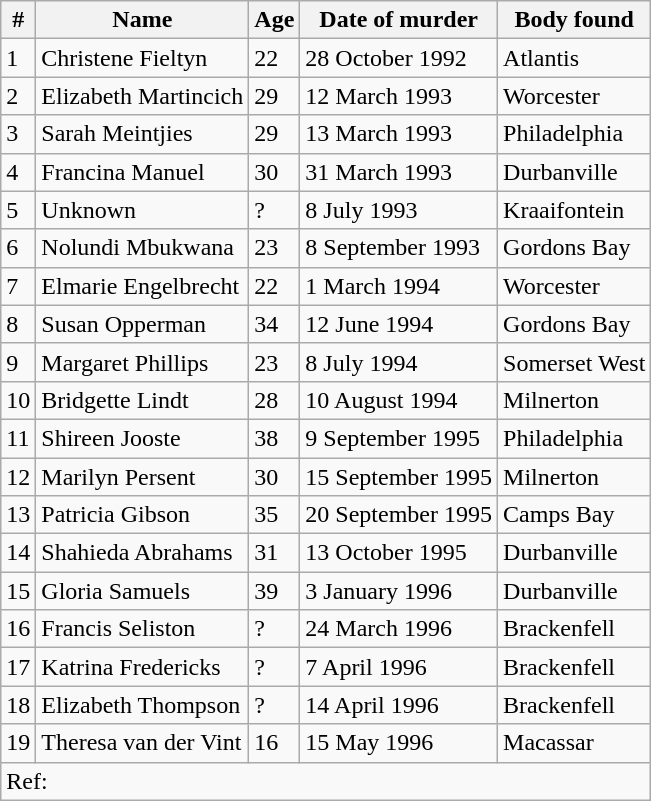<table class="wikitable">
<tr>
<th>#</th>
<th>Name</th>
<th>Age</th>
<th>Date of murder</th>
<th>Body found</th>
</tr>
<tr>
<td>1</td>
<td>Christene Fieltyn</td>
<td>22</td>
<td>28 October 1992</td>
<td>Atlantis</td>
</tr>
<tr>
<td>2</td>
<td>Elizabeth Martincich</td>
<td>29</td>
<td>12 March 1993</td>
<td>Worcester</td>
</tr>
<tr>
<td>3</td>
<td>Sarah Meintjies</td>
<td>29</td>
<td>13 March 1993</td>
<td>Philadelphia</td>
</tr>
<tr>
<td>4</td>
<td>Francina Manuel</td>
<td>30</td>
<td>31 March 1993</td>
<td>Durbanville</td>
</tr>
<tr>
<td>5</td>
<td>Unknown</td>
<td>?</td>
<td>8 July 1993</td>
<td>Kraaifontein</td>
</tr>
<tr>
<td>6</td>
<td>Nolundi Mbukwana</td>
<td>23</td>
<td>8 September 1993</td>
<td>Gordons Bay</td>
</tr>
<tr>
<td>7</td>
<td>Elmarie Engelbrecht</td>
<td>22</td>
<td>1 March 1994</td>
<td>Worcester</td>
</tr>
<tr>
<td>8</td>
<td>Susan Opperman</td>
<td>34</td>
<td>12 June 1994</td>
<td>Gordons Bay</td>
</tr>
<tr>
<td>9</td>
<td>Margaret Phillips</td>
<td>23</td>
<td>8 July 1994</td>
<td>Somerset West</td>
</tr>
<tr>
<td>10</td>
<td>Bridgette Lindt</td>
<td>28</td>
<td>10 August 1994</td>
<td>Milnerton</td>
</tr>
<tr>
<td>11</td>
<td>Shireen Jooste</td>
<td>38</td>
<td>9 September 1995</td>
<td>Philadelphia</td>
</tr>
<tr>
<td>12</td>
<td>Marilyn Persent</td>
<td>30</td>
<td>15 September 1995</td>
<td>Milnerton</td>
</tr>
<tr>
<td>13</td>
<td>Patricia Gibson</td>
<td>35</td>
<td>20 September 1995</td>
<td>Camps Bay</td>
</tr>
<tr>
<td>14</td>
<td>Shahieda Abrahams</td>
<td>31</td>
<td>13 October 1995</td>
<td>Durbanville</td>
</tr>
<tr>
<td>15</td>
<td>Gloria Samuels</td>
<td>39</td>
<td>3 January 1996</td>
<td>Durbanville</td>
</tr>
<tr>
<td>16</td>
<td>Francis Seliston</td>
<td>?</td>
<td>24 March 1996</td>
<td>Brackenfell</td>
</tr>
<tr>
<td>17</td>
<td>Katrina Fredericks</td>
<td>?</td>
<td>7 April 1996</td>
<td>Brackenfell</td>
</tr>
<tr>
<td>18</td>
<td>Elizabeth Thompson</td>
<td>?</td>
<td>14 April 1996</td>
<td>Brackenfell</td>
</tr>
<tr>
<td>19</td>
<td>Theresa van der Vint</td>
<td>16</td>
<td>15 May 1996</td>
<td>Macassar</td>
</tr>
<tr>
<td colspan="5">Ref:</td>
</tr>
</table>
